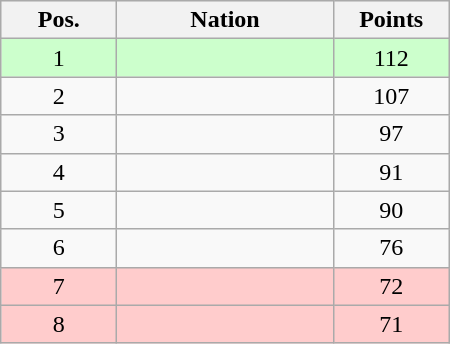<table class="wikitable gauche" cellspacing="1" style="width:300px;">
<tr style="background:#efefef; text-align:center;">
<th style="width:70px;">Pos.</th>
<th>Nation</th>
<th style="width:70px;">Points</th>
</tr>
<tr style="vertical-align:top; text-align:center; background:#ccffcc;">
<td>1</td>
<td style="text-align:left;"></td>
<td>112</td>
</tr>
<tr style="vertical-align:top; text-align:center;">
<td>2</td>
<td style="text-align:left;"></td>
<td>107</td>
</tr>
<tr style="vertical-align:top; text-align:center;">
<td>3</td>
<td style="text-align:left;"></td>
<td>97</td>
</tr>
<tr style="vertical-align:top; text-align:center;">
<td>4</td>
<td style="text-align:left;"></td>
<td>91</td>
</tr>
<tr style="vertical-align:top; text-align:center;">
<td>5</td>
<td style="text-align:left;"></td>
<td>90</td>
</tr>
<tr style="vertical-align:top; text-align:center;">
<td>6</td>
<td style="text-align:left;"></td>
<td>76</td>
</tr>
<tr style="vertical-align:top; text-align:center; background:#ffcccc;">
<td>7</td>
<td style="text-align:left;"></td>
<td>72</td>
</tr>
<tr style="vertical-align:top; text-align:center; background:#ffcccc;">
<td>8</td>
<td style="text-align:left;"></td>
<td>71</td>
</tr>
</table>
